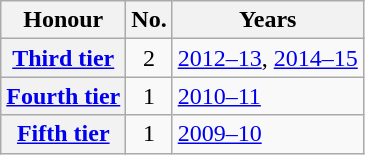<table class="wikitable plainrowheaders">
<tr>
<th scope=col>Honour</th>
<th scope=col>No.</th>
<th scope=col>Years</th>
</tr>
<tr>
<th scope=row><a href='#'>Third tier</a></th>
<td align=center>2</td>
<td><a href='#'>2012–13</a>, <a href='#'>2014–15</a></td>
</tr>
<tr>
<th scope=row><a href='#'>Fourth tier</a></th>
<td align=center>1</td>
<td><a href='#'>2010–11</a></td>
</tr>
<tr>
<th scope=row><a href='#'>Fifth tier</a></th>
<td align=center>1</td>
<td><a href='#'>2009–10</a></td>
</tr>
</table>
